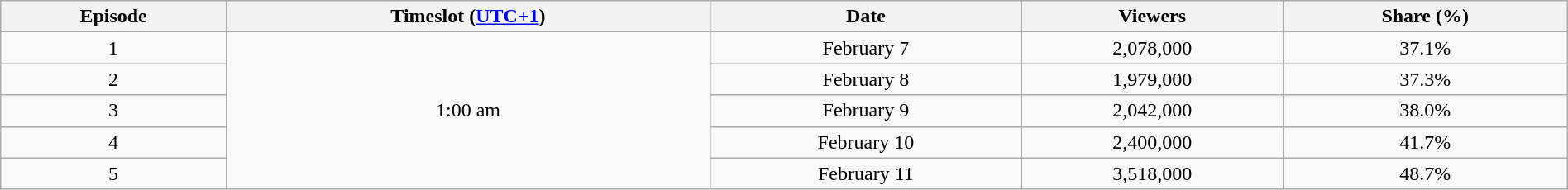<table class="wikitable plainrowheaders" style="text-align:center; width:100%;">
<tr style="background:#e0e0e0;">
<th>Episode</th>
<th>Timeslot (<a href='#'>UTC+1</a>)</th>
<th>Date</th>
<th>Viewers</th>
<th>Share (%)</th>
</tr>
<tr style="background:#f9f9f9;">
<td text-align:center">1</td>
<td rowspan="5" text-align:center;line-height:110%">1:00 am</td>
<td style="background:#F9F9F9;text-align:center">February 7</td>
<td style="text-align:center">2,078,000</td>
<td style="text-align:center">37.1%</td>
</tr>
<tr>
<td>2</td>
<td>February 8</td>
<td>1,979,000</td>
<td>37.3%</td>
</tr>
<tr>
<td>3</td>
<td>February 9</td>
<td>2,042,000</td>
<td>38.0%</td>
</tr>
<tr>
<td>4</td>
<td>February 10</td>
<td>2,400,000</td>
<td>41.7%</td>
</tr>
<tr>
<td>5</td>
<td>February 11</td>
<td>3,518,000</td>
<td>48.7%</td>
</tr>
</table>
